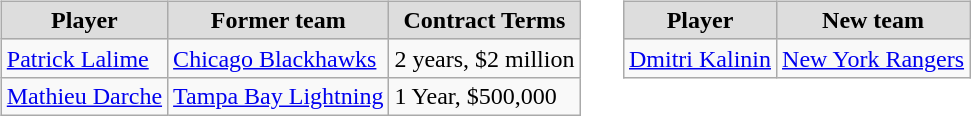<table cellspacing="10">
<tr>
<td valign="top"><br><table class="wikitable">
<tr align="center"  bgcolor="#dddddd">
<td><strong>Player</strong></td>
<td><strong>Former team</strong></td>
<td><strong>Contract Terms</strong></td>
</tr>
<tr>
<td><a href='#'>Patrick Lalime</a></td>
<td><a href='#'>Chicago Blackhawks</a></td>
<td>2 years, $2 million</td>
</tr>
<tr>
<td><a href='#'>Mathieu Darche</a></td>
<td><a href='#'>Tampa Bay Lightning</a></td>
<td>1 Year, $500,000</td>
</tr>
</table>
</td>
<td valign="top"><br><table class="wikitable">
<tr align="center"  bgcolor="#dddddd">
<td><strong>Player</strong></td>
<td><strong>New team</strong></td>
</tr>
<tr>
<td><a href='#'>Dmitri Kalinin</a></td>
<td><a href='#'>New York Rangers</a></td>
</tr>
</table>
</td>
</tr>
</table>
